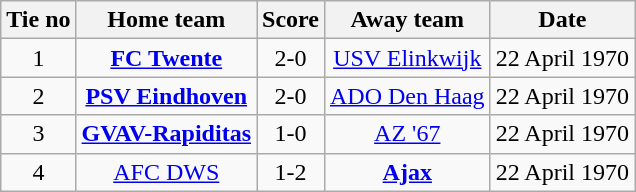<table class="wikitable" style="text-align: center">
<tr>
<th>Tie no</th>
<th>Home team</th>
<th>Score</th>
<th>Away team</th>
<th>Date</th>
</tr>
<tr>
<td>1</td>
<td><strong><a href='#'>FC Twente</a></strong></td>
<td>2-0</td>
<td><a href='#'>USV Elinkwijk</a></td>
<td>22 April 1970</td>
</tr>
<tr>
<td>2</td>
<td><strong><a href='#'>PSV Eindhoven</a></strong></td>
<td>2-0</td>
<td><a href='#'>ADO Den Haag</a></td>
<td>22 April 1970</td>
</tr>
<tr>
<td>3</td>
<td><strong><a href='#'>GVAV-Rapiditas</a></strong></td>
<td>1-0</td>
<td><a href='#'>AZ '67</a></td>
<td>22 April 1970</td>
</tr>
<tr>
<td>4</td>
<td><a href='#'>AFC DWS</a></td>
<td>1-2</td>
<td><strong><a href='#'>Ajax</a></strong></td>
<td>22 April 1970</td>
</tr>
</table>
